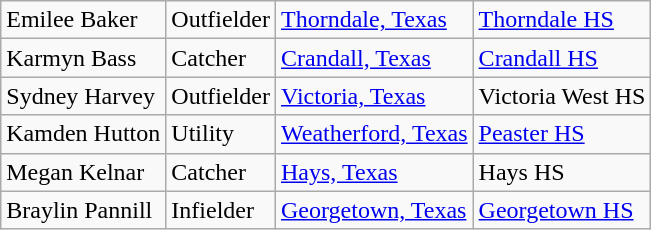<table class="wikitable">
<tr>
<td>Emilee Baker</td>
<td>Outfielder</td>
<td><a href='#'>Thorndale, Texas</a></td>
<td><a href='#'>Thorndale HS</a></td>
</tr>
<tr>
<td>Karmyn Bass</td>
<td>Catcher</td>
<td><a href='#'>Crandall, Texas</a></td>
<td><a href='#'>Crandall HS</a></td>
</tr>
<tr>
<td>Sydney Harvey</td>
<td>Outfielder</td>
<td><a href='#'>Victoria, Texas</a></td>
<td>Victoria West HS</td>
</tr>
<tr>
<td>Kamden Hutton</td>
<td>Utility</td>
<td><a href='#'>Weatherford, Texas</a></td>
<td><a href='#'>Peaster HS</a></td>
</tr>
<tr>
<td>Megan Kelnar</td>
<td>Catcher</td>
<td><a href='#'>Hays, Texas</a></td>
<td>Hays HS</td>
</tr>
<tr>
<td>Braylin Pannill</td>
<td>Infielder</td>
<td><a href='#'>Georgetown, Texas</a></td>
<td><a href='#'>Georgetown HS</a></td>
</tr>
</table>
